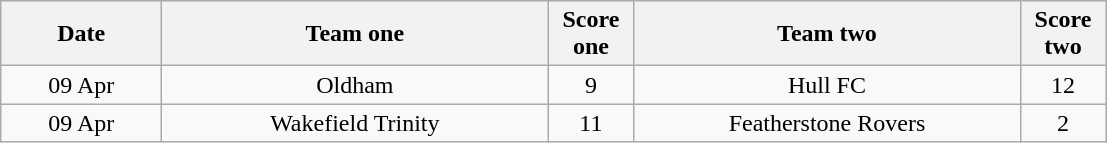<table class="wikitable" style="text-align: center">
<tr>
<th width=100>Date</th>
<th width=250>Team one</th>
<th width=50>Score one</th>
<th width=250>Team two</th>
<th width=50>Score two</th>
</tr>
<tr>
<td>09 Apr</td>
<td>Oldham</td>
<td>9</td>
<td>Hull FC</td>
<td>12</td>
</tr>
<tr>
<td>09 Apr</td>
<td>Wakefield Trinity</td>
<td>11</td>
<td>Featherstone Rovers</td>
<td>2</td>
</tr>
</table>
